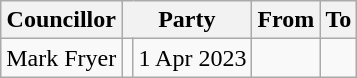<table class=wikitable>
<tr>
<th>Councillor</th>
<th colspan=2>Party</th>
<th>From</th>
<th>To</th>
</tr>
<tr>
<td>Mark Fryer</td>
<td></td>
<td align=right>1 Apr 2023</td>
<td></td>
</tr>
</table>
